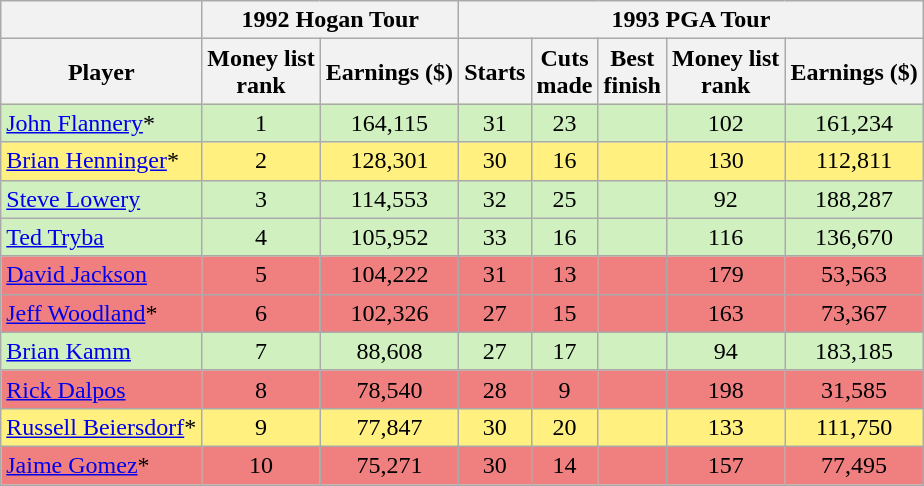<table class="wikitable sortable" style="text-align:center">
<tr>
<th></th>
<th colspan=2>1992 Hogan Tour</th>
<th colspan=6>1993 PGA Tour</th>
</tr>
<tr>
<th>Player</th>
<th>Money list<br>rank</th>
<th>Earnings ($)</th>
<th>Starts</th>
<th>Cuts<br>made</th>
<th>Best<br>finish</th>
<th>Money list<br>rank</th>
<th>Earnings ($)</th>
</tr>
<tr style="background:#D0F0C0;">
<td align=left> <a href='#'>John Flannery</a>*</td>
<td>1</td>
<td>164,115</td>
<td>31</td>
<td>23</td>
<td></td>
<td>102</td>
<td>161,234</td>
</tr>
<tr style="background:#FFF080;">
<td align=left> <a href='#'>Brian Henninger</a>*</td>
<td>2</td>
<td>128,301</td>
<td>30</td>
<td>16</td>
<td></td>
<td>130</td>
<td>112,811</td>
</tr>
<tr style="background:#D0F0C0;">
<td align=left> <a href='#'>Steve Lowery</a></td>
<td>3</td>
<td>114,553</td>
<td>32</td>
<td>25</td>
<td></td>
<td>92</td>
<td>188,287</td>
</tr>
<tr style="background:#D0F0C0;">
<td align=left> <a href='#'>Ted Tryba</a></td>
<td>4</td>
<td>105,952</td>
<td>33</td>
<td>16</td>
<td></td>
<td>116</td>
<td>136,670</td>
</tr>
<tr style="background:#F08080;">
<td align=left> <a href='#'>David Jackson</a></td>
<td>5</td>
<td>104,222</td>
<td>31</td>
<td>13</td>
<td></td>
<td>179</td>
<td>53,563</td>
</tr>
<tr style="background:#F08080;">
<td align=left> <a href='#'>Jeff Woodland</a>*</td>
<td>6</td>
<td>102,326</td>
<td>27</td>
<td>15</td>
<td></td>
<td>163</td>
<td>73,367</td>
</tr>
<tr style="background:#D0F0C0;">
<td align=left> <a href='#'>Brian Kamm</a></td>
<td>7</td>
<td>88,608</td>
<td>27</td>
<td>17</td>
<td></td>
<td>94</td>
<td>183,185</td>
</tr>
<tr style="background:#F08080;">
<td align=left> <a href='#'>Rick Dalpos</a></td>
<td>8</td>
<td>78,540</td>
<td>28</td>
<td>9</td>
<td></td>
<td>198</td>
<td>31,585</td>
</tr>
<tr style="background:#FFF080;">
<td align=left> <a href='#'>Russell Beiersdorf</a>*</td>
<td>9</td>
<td>77,847</td>
<td>30</td>
<td>20</td>
<td></td>
<td>133</td>
<td>111,750</td>
</tr>
<tr style="background:#F08080;">
<td align=left> <a href='#'>Jaime Gomez</a>*</td>
<td>10</td>
<td>75,271</td>
<td>30</td>
<td>14</td>
<td></td>
<td>157</td>
<td>77,495</td>
</tr>
</table>
